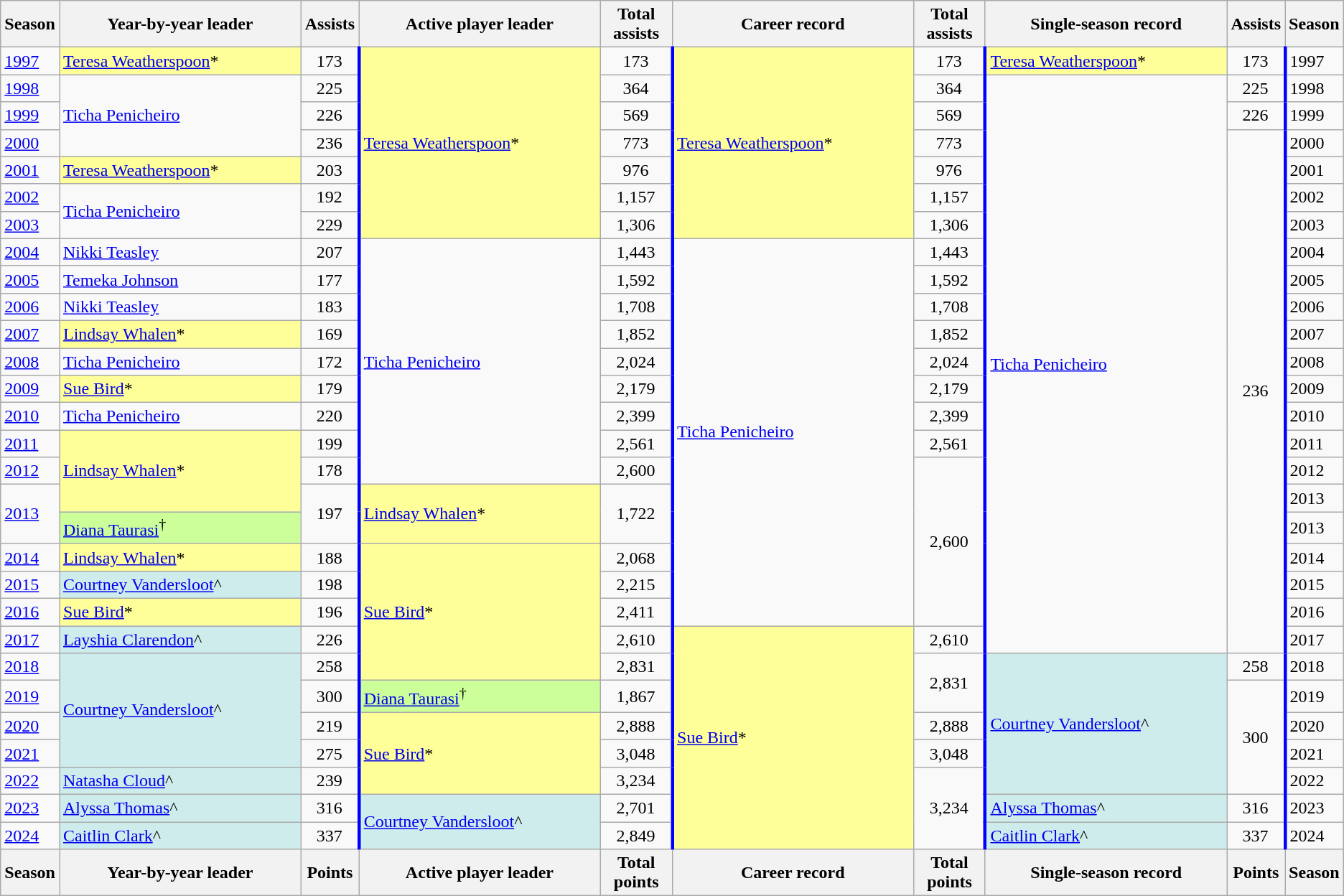<table class="wikitable">
<tr>
<th width=4%>Season</th>
<th width=18%>Year-by-year leader</th>
<th>Assists</th>
<th width=18%>Active player leader</th>
<th>Total assists</th>
<th width=18%>Career record</th>
<th>Total assists</th>
<th width=18%>Single-season record</th>
<th>Assists</th>
<th width=4%>Season</th>
</tr>
<tr>
<td><a href='#'>1997</a></td>
<td bgcolor="#ffff99"><a href='#'>Teresa Weatherspoon</a>*</td>
<td align=center style="border-right: solid blue">173</td>
<td bgcolor="#ffff99" rowspan="7"><a href='#'>Teresa Weatherspoon</a>*</td>
<td align=center style="border-right: solid blue">173</td>
<td bgcolor="#ffff99" rowspan="7"><a href='#'>Teresa Weatherspoon</a>*</td>
<td align=center style="border-right: solid blue">173</td>
<td bgcolor="#ffff99"><a href='#'>Teresa Weatherspoon</a>*</td>
<td align=center style="border-right: solid blue">173</td>
<td>1997</td>
</tr>
<tr>
<td><a href='#'>1998</a></td>
<td rowspan="3"><a href='#'>Ticha Penicheiro</a></td>
<td align=center style="border-right: solid blue">225</td>
<td align=center style="border-right: solid blue">364</td>
<td align=center style="border-right: solid blue">364</td>
<td rowspan="21"><a href='#'>Ticha Penicheiro</a></td>
<td align=center style="border-right: solid blue">225</td>
<td>1998</td>
</tr>
<tr>
<td><a href='#'>1999</a></td>
<td align=center style="border-right: solid blue">226</td>
<td align=center style="border-right: solid blue">569</td>
<td align=center style="border-right: solid blue">569</td>
<td align=center style="border-right: solid blue">226</td>
<td>1999</td>
</tr>
<tr>
<td><a href='#'>2000</a></td>
<td align=center style="border-right: solid blue">236</td>
<td align=center style="border-right: solid blue">773</td>
<td align=center style="border-right: solid blue">773</td>
<td align=center style="border-right: solid blue" rowspan="19">236</td>
<td>2000</td>
</tr>
<tr>
<td><a href='#'>2001</a></td>
<td bgcolor="#ffff99"><a href='#'>Teresa Weatherspoon</a>*</td>
<td align=center style="border-right: solid blue">203</td>
<td align=center style="border-right: solid blue">976</td>
<td align=center style="border-right: solid blue">976</td>
<td>2001</td>
</tr>
<tr>
<td><a href='#'>2002</a></td>
<td rowspan="2"><a href='#'>Ticha Penicheiro</a></td>
<td align=center style="border-right: solid blue">192</td>
<td align=center style="border-right: solid blue">1,157</td>
<td align=center style="border-right: solid blue">1,157</td>
<td>2002</td>
</tr>
<tr>
<td><a href='#'>2003</a></td>
<td align=center style="border-right: solid blue">229</td>
<td align=center style="border-right: solid blue">1,306</td>
<td align=center style="border-right: solid blue">1,306</td>
<td>2003</td>
</tr>
<tr>
<td><a href='#'>2004</a></td>
<td><a href='#'>Nikki Teasley</a></td>
<td align=center style="border-right: solid blue">207</td>
<td rowspan="9"><a href='#'>Ticha Penicheiro</a></td>
<td align=center style="border-right: solid blue">1,443</td>
<td rowspan="14"><a href='#'>Ticha Penicheiro</a></td>
<td align=center style="border-right: solid blue">1,443</td>
<td>2004</td>
</tr>
<tr>
<td><a href='#'>2005</a></td>
<td><a href='#'>Temeka Johnson</a></td>
<td align=center style="border-right: solid blue">177</td>
<td align=center style="border-right: solid blue">1,592</td>
<td align=center style="border-right: solid blue">1,592</td>
<td>2005</td>
</tr>
<tr>
<td><a href='#'>2006</a></td>
<td><a href='#'>Nikki Teasley</a></td>
<td align=center style="border-right: solid blue">183</td>
<td align=center style="border-right: solid blue">1,708</td>
<td align=center style="border-right: solid blue">1,708</td>
<td>2006</td>
</tr>
<tr>
<td><a href='#'>2007</a></td>
<td bgcolor="#ffff99"><a href='#'>Lindsay Whalen</a>*</td>
<td align=center style="border-right: solid blue">169</td>
<td align=center style="border-right: solid blue">1,852</td>
<td align=center style="border-right: solid blue">1,852</td>
<td>2007</td>
</tr>
<tr>
<td><a href='#'>2008</a></td>
<td><a href='#'>Ticha Penicheiro</a></td>
<td align=center style="border-right: solid blue">172</td>
<td align=center style="border-right: solid blue">2,024</td>
<td align=center style="border-right: solid blue">2,024</td>
<td>2008</td>
</tr>
<tr>
<td><a href='#'>2009</a></td>
<td bgcolor="#FFFF99"><a href='#'>Sue Bird</a>*</td>
<td align=center style="border-right: solid blue">179</td>
<td align=center style="border-right: solid blue">2,179</td>
<td align=center style="border-right: solid blue">2,179</td>
<td>2009</td>
</tr>
<tr>
<td><a href='#'>2010</a></td>
<td><a href='#'>Ticha Penicheiro</a></td>
<td align=center style="border-right: solid blue">220</td>
<td align=center style="border-right: solid blue">2,399</td>
<td align=center style="border-right: solid blue">2,399</td>
<td>2010</td>
</tr>
<tr>
<td><a href='#'>2011</a></td>
<td bgcolor="#ffff99" rowspan="3"><a href='#'>Lindsay Whalen</a>*</td>
<td align=center style="border-right: solid blue">199</td>
<td align=center style="border-right: solid blue">2,561</td>
<td align=center style="border-right: solid blue">2,561</td>
<td>2011</td>
</tr>
<tr>
<td><a href='#'>2012</a></td>
<td align=center style="border-right: solid blue">178</td>
<td align=center style="border-right: solid blue">2,600</td>
<td align=center style="border-right: solid blue" rowspan="6">2,600</td>
<td>2012</td>
</tr>
<tr>
<td rowspan=2><a href='#'>2013</a></td>
<td align=center style="border-right: solid blue" rowspan="2">197</td>
<td bgcolor="#ffff99" rowspan="2"><a href='#'>Lindsay Whalen</a>*</td>
<td rowspan="2" align=center style="border-right: solid blue">1,722</td>
<td>2013</td>
</tr>
<tr>
<td bgcolor="#ccff99"><a href='#'>Diana Taurasi</a><sup>†</sup></td>
<td>2013</td>
</tr>
<tr>
<td><a href='#'>2014</a></td>
<td bgcolor="#ffff99"><a href='#'>Lindsay Whalen</a>*</td>
<td align=center style="border-right: solid blue">188</td>
<td bgcolor="#FFFF99" rowspan="5"><a href='#'>Sue Bird</a>*</td>
<td align=center style="border-right: solid blue">2,068</td>
<td>2014</td>
</tr>
<tr>
<td><a href='#'>2015</a></td>
<td bgcolor="#cfecec"><a href='#'>Courtney Vandersloot</a>^</td>
<td align=center style="border-right: solid blue">198</td>
<td align=center style="border-right: solid blue">2,215</td>
<td>2015</td>
</tr>
<tr>
<td><a href='#'>2016</a></td>
<td bgcolor="#FFFF99"><a href='#'>Sue Bird</a>*</td>
<td align=center style="border-right: solid blue">196</td>
<td align=center style="border-right: solid blue">2,411</td>
<td>2016</td>
</tr>
<tr>
<td><a href='#'>2017</a></td>
<td bgcolor="#cfecec"><a href='#'>Layshia Clarendon</a>^</td>
<td align=center style="border-right: solid blue">226</td>
<td align=center style="border-right: solid blue">2,610</td>
<td bgcolor="#FFFF99" rowspan="8"><a href='#'>Sue Bird</a>*</td>
<td align=center style="border-right: solid blue">2,610</td>
<td>2017</td>
</tr>
<tr>
<td><a href='#'>2018</a></td>
<td bgcolor="#cfecec" rowspan="4"><a href='#'>Courtney Vandersloot</a>^</td>
<td align=center style="border-right: solid blue">258</td>
<td align=center style="border-right: solid blue">2,831</td>
<td align=center style="border-right: solid blue" rowspan="2">2,831</td>
<td bgcolor="#cfecec" rowspan="5"><a href='#'>Courtney Vandersloot</a>^</td>
<td align=center style="border-right: solid blue">258</td>
<td>2018</td>
</tr>
<tr>
<td><a href='#'>2019</a></td>
<td align=center style="border-right: solid blue">300</td>
<td bgcolor="#ccff99"><a href='#'>Diana Taurasi</a><sup>†</sup></td>
<td align=center style="border-right: solid blue">1,867</td>
<td align=center style="border-right: solid blue" rowspan="4">300</td>
<td>2019</td>
</tr>
<tr>
<td><a href='#'>2020</a></td>
<td align=center style="border-right: solid blue">219</td>
<td bgcolor="#FFFF99" rowspan="3"><a href='#'>Sue Bird</a>*</td>
<td align=center style="border-right: solid blue">2,888</td>
<td align=center style="border-right: solid blue">2,888</td>
<td>2020</td>
</tr>
<tr>
<td><a href='#'>2021</a></td>
<td align=center style="border-right: solid blue">275</td>
<td align=center style="border-right: solid blue">3,048</td>
<td align=center style="border-right: solid blue">3,048</td>
<td>2021</td>
</tr>
<tr>
<td><a href='#'>2022</a></td>
<td bgcolor="#cfecec"><a href='#'>Natasha Cloud</a>^</td>
<td align=center style="border-right: solid blue">239</td>
<td align=center style="border-right: solid blue">3,234</td>
<td align=center style="border-right: solid blue" rowspan=3>3,234</td>
<td>2022</td>
</tr>
<tr>
<td><a href='#'>2023</a></td>
<td bgcolor="#cfecec"><a href='#'>Alyssa Thomas</a>^</td>
<td align=center style="border-right: solid blue">316</td>
<td bgcolor="#cfecec" rowspan=2><a href='#'>Courtney Vandersloot</a>^</td>
<td align=center style="border-right: solid blue">2,701</td>
<td bgcolor="#cfecec" rowspan=1><a href='#'>Alyssa Thomas</a>^</td>
<td align=center style="border-right: solid blue" rowspan=1>316</td>
<td>2023</td>
</tr>
<tr>
<td><a href='#'>2024</a></td>
<td bgcolor="#cfecec" rowspan=1><a href='#'>Caitlin Clark</a>^</td>
<td align=center style="border-right: solid blue" rowspan=1>337</td>
<td align=center style="border-right: solid blue">2,849</td>
<td bgcolor="#cfecec" rowspan=1><a href='#'>Caitlin Clark</a>^</td>
<td align=center style="border-right: solid blue" rowspan=1>337</td>
<td>2024</td>
</tr>
<tr>
<th>Season</th>
<th>Year-by-year leader</th>
<th>Points</th>
<th>Active player leader</th>
<th>Total points</th>
<th>Career record</th>
<th>Total points</th>
<th>Single-season record</th>
<th>Points</th>
<th>Season</th>
</tr>
</table>
